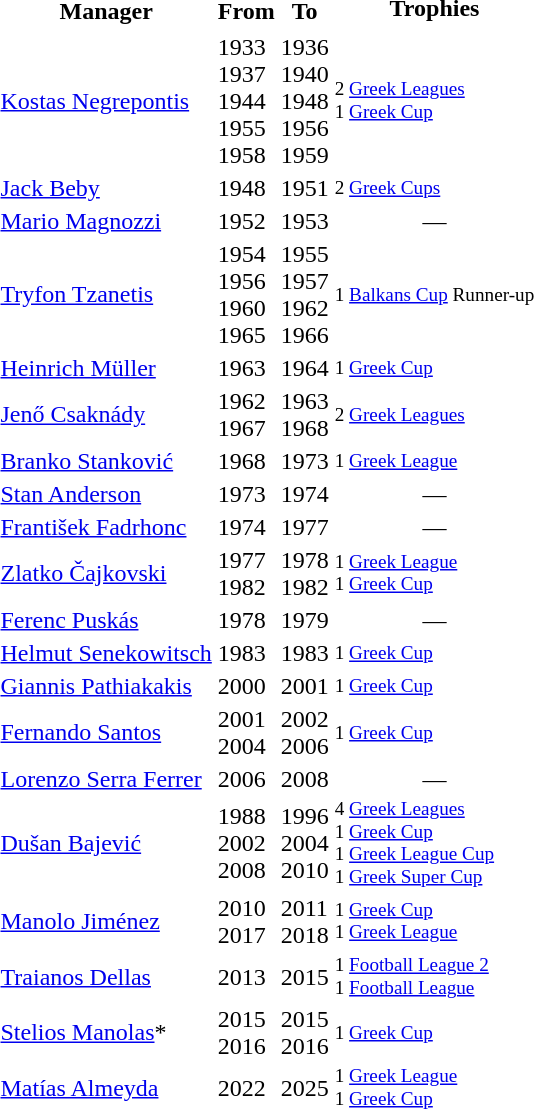<table style="text-align: center; ">
<tr>
<th rowspan="2">Manager</th>
<th rowspan="2">From</th>
<th rowspan="2">To</th>
<th colspan="8">Trophies</th>
</tr>
<tr>
<th></th>
</tr>
<tr>
<td align="left"> <a href='#'>Kostas Negrepontis</a></td>
<td align="left">1933<br>1937<br>1944<br>1955<br>1958</td>
<td align="left">1936<br>1940<br>1948<br>1956<br>1959</td>
<td style="text-align:left; font-size:80%;">2 <a href='#'>Greek Leagues</a><br>1 <a href='#'>Greek Cup</a></td>
</tr>
<tr>
<td align="left"> <a href='#'>Jack Beby</a></td>
<td align="left">1948</td>
<td align="left">1951</td>
<td style="text-align:left; font-size:80%;">2 <a href='#'>Greek Cups</a></td>
</tr>
<tr>
<td align="left"> <a href='#'>Mario Magnozzi</a></td>
<td align="left">1952</td>
<td align="left">1953</td>
<td>—</td>
</tr>
<tr>
<td align="left"> <a href='#'>Tryfon Tzanetis</a></td>
<td align="left">1954<br>1956<br>1960<br>1965</td>
<td align="left">1955<br>1957<br>1962<br>1966</td>
<td style="text-align:left; font-size:80%;">1 <a href='#'>Balkans Cup</a> Runner-up</td>
</tr>
<tr>
<td align="left"> <a href='#'>Heinrich Müller</a></td>
<td align="left">1963</td>
<td align="left">1964</td>
<td style="text-align:left; font-size:80%;">1 <a href='#'>Greek Cup</a></td>
</tr>
<tr>
<td align="left"> <a href='#'>Jenő Csaknády</a></td>
<td align="left">1962<br>1967</td>
<td align="left">1963<br>1968</td>
<td style="text-align:left; font-size:80%;">2 <a href='#'>Greek Leagues</a></td>
</tr>
<tr>
<td align="left"> <a href='#'>Branko Stanković</a></td>
<td align="left">1968</td>
<td align="left">1973</td>
<td style="text-align:left; font-size:80%;">1 <a href='#'>Greek League</a></td>
</tr>
<tr>
<td align="left"> <a href='#'>Stan Anderson</a></td>
<td align="left">1973</td>
<td align="left">1974</td>
<td>—</td>
</tr>
<tr>
<td align="left"> <a href='#'>František Fadrhonc</a></td>
<td align="left">1974</td>
<td align="left">1977</td>
<td>—</td>
</tr>
<tr>
<td align="left"> <a href='#'>Zlatko Čajkovski</a></td>
<td align="left">1977<br>1982</td>
<td align="left">1978<br>1982</td>
<td style="text-align:left; font-size:80%;">1 <a href='#'>Greek League</a><br> 1 <a href='#'>Greek Cup</a></td>
</tr>
<tr>
<td align="left"> <a href='#'>Ferenc Puskás</a></td>
<td align="left">1978</td>
<td align="left">1979</td>
<td>—</td>
</tr>
<tr>
<td align="left"> <a href='#'>Helmut Senekowitsch</a></td>
<td align="left">1983</td>
<td align="left">1983</td>
<td style="text-align:left; font-size:80%;">1 <a href='#'>Greek Cup</a></td>
</tr>
<tr>
<td align="left"> <a href='#'>Giannis Pathiakakis</a></td>
<td align="left">2000</td>
<td align="left">2001</td>
<td style="text-align:left; font-size:80%;">1 <a href='#'>Greek Cup</a></td>
</tr>
<tr>
<td align="left"> <a href='#'>Fernando Santos</a></td>
<td align="left">2001<br> 2004</td>
<td align="left">2002<br> 2006</td>
<td style="text-align:left; font-size:80%;">1 <a href='#'>Greek Cup</a></td>
</tr>
<tr>
<td align="left"> <a href='#'>Lorenzo Serra Ferrer</a></td>
<td align="left">2006</td>
<td align="left">2008</td>
<td>—</td>
</tr>
<tr>
<td align="left"> <a href='#'>Dušan Bajević</a></td>
<td align="left">1988<br>2002<br>2008</td>
<td align="left">1996<br>2004<br>2010</td>
<td style="text-align:left; font-size:80%;">4 <a href='#'>Greek Leagues</a><br>1 <a href='#'>Greek Cup</a><br>1 <a href='#'>Greek League Cup</a><br>1 <a href='#'>Greek Super Cup</a></td>
</tr>
<tr>
<td align="left"> <a href='#'>Manolo Jiménez</a></td>
<td align="left">2010<br> 2017</td>
<td align="left">2011<br> 2018</td>
<td style="text-align:left; font-size:80%;">1 <a href='#'>Greek Cup</a> <br>1 <a href='#'>Greek League</a></td>
</tr>
<tr>
<td align="left"> <a href='#'>Traianos Dellas</a></td>
<td align="left">2013</td>
<td align="left">2015</td>
<td style="text-align:left; font-size:80%;">1 <a href='#'>Football League 2</a> <br> 1 <a href='#'>Football League</a></td>
</tr>
<tr>
<td align="left"> <a href='#'>Stelios Manolas</a>*</td>
<td align="left">2015 <br> 2016</td>
<td align="left">2015 <br> 2016</td>
<td style="text-align:left; font-size:80%;">1 <a href='#'>Greek Cup</a></td>
</tr>
<tr>
<td align="left"> <a href='#'>Matías Almeyda</a></td>
<td align="left">2022</td>
<td align="left">2025</td>
<td style="text-align:left; font-size:80%;">1 <a href='#'>Greek League</a> <br> 1 <a href='#'>Greek Cup</a></td>
</tr>
</table>
